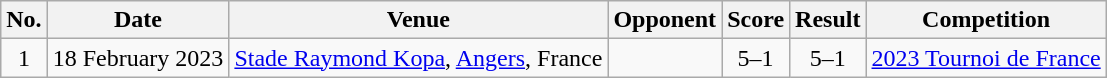<table class="wikitable sortable">
<tr>
<th scope="col">No.</th>
<th scope="col">Date</th>
<th scope="col">Venue</th>
<th scope="col">Opponent</th>
<th scope="col">Score</th>
<th scope="col">Result</th>
<th scope="col">Competition</th>
</tr>
<tr>
<td align="center">1</td>
<td>18 February 2023</td>
<td><a href='#'>Stade Raymond Kopa</a>, <a href='#'>Angers</a>, France</td>
<td></td>
<td align="center">5–1</td>
<td align="center">5–1</td>
<td><a href='#'>2023 Tournoi de France</a></td>
</tr>
</table>
